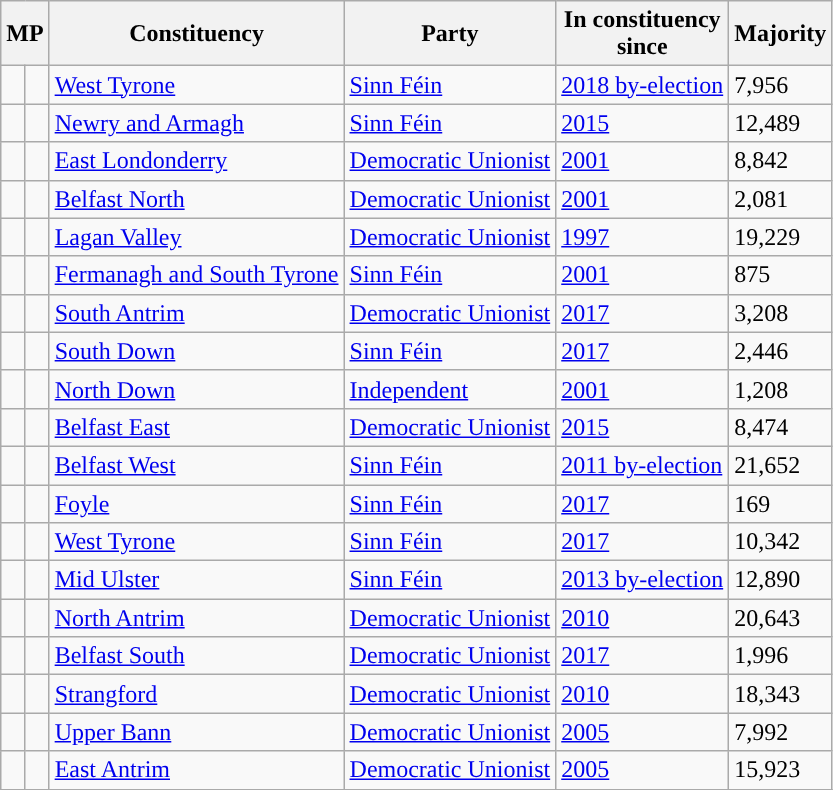<table class="wikitable sortable">
<tr>
<th colspan=2>MP</th>
<th>Constituency</th>
<th>Party</th>
<th>In constituency<br>since</th>
<th>Majority</th>
</tr>
<tr>
<td style="background-color: "></td>
<td></td>
<td><a href='#'>West Tyrone</a></td>
<td><a href='#'>Sinn Féin</a></td>
<td><a href='#'>2018 by-election</a></td>
<td>7,956</td>
</tr>
<tr>
<td style="background-color: "></td>
<td></td>
<td><a href='#'>Newry and Armagh</a></td>
<td><a href='#'>Sinn Féin</a></td>
<td><a href='#'>2015</a></td>
<td>12,489</td>
</tr>
<tr>
<td style="background-color: "></td>
<td></td>
<td><a href='#'>East Londonderry</a></td>
<td><a href='#'>Democratic Unionist</a></td>
<td><a href='#'>2001</a></td>
<td>8,842</td>
</tr>
<tr>
<td style="background-color: "></td>
<td></td>
<td><a href='#'>Belfast North</a></td>
<td><a href='#'>Democratic Unionist</a></td>
<td><a href='#'>2001</a></td>
<td>2,081</td>
</tr>
<tr>
<td style="background-color: "></td>
<td></td>
<td><a href='#'>Lagan Valley</a></td>
<td><a href='#'>Democratic Unionist</a></td>
<td><a href='#'>1997</a></td>
<td>19,229</td>
</tr>
<tr>
<td style="background-color: "></td>
<td></td>
<td><a href='#'>Fermanagh and South Tyrone</a></td>
<td><a href='#'>Sinn Féin</a></td>
<td><a href='#'>2001</a></td>
<td>875</td>
</tr>
<tr>
<td style="background-color: "></td>
<td></td>
<td><a href='#'>South Antrim</a></td>
<td><a href='#'>Democratic Unionist</a></td>
<td><a href='#'>2017</a></td>
<td>3,208</td>
</tr>
<tr>
<td style="background-color: "></td>
<td></td>
<td><a href='#'>South Down</a></td>
<td><a href='#'>Sinn Féin</a></td>
<td><a href='#'>2017</a></td>
<td>2,446</td>
</tr>
<tr>
<td style="background-color: "></td>
<td></td>
<td><a href='#'>North Down</a></td>
<td><a href='#'>Independent</a></td>
<td><a href='#'>2001</a></td>
<td>1,208</td>
</tr>
<tr>
<td style="background-color: "></td>
<td></td>
<td><a href='#'>Belfast East</a></td>
<td><a href='#'>Democratic Unionist</a></td>
<td><a href='#'>2015</a></td>
<td>8,474</td>
</tr>
<tr>
<td style="background-color: "></td>
<td></td>
<td><a href='#'>Belfast West</a></td>
<td><a href='#'>Sinn Féin</a></td>
<td><a href='#'>2011 by-election</a></td>
<td>21,652</td>
</tr>
<tr>
<td style="background-color: "></td>
<td></td>
<td><a href='#'>Foyle</a></td>
<td><a href='#'>Sinn Féin</a></td>
<td><a href='#'>2017</a></td>
<td>169</td>
</tr>
<tr>
<td style="background-color: "></td>
<td><em></em></td>
<td><a href='#'>West Tyrone</a></td>
<td><a href='#'>Sinn Féin</a></td>
<td><a href='#'>2017</a></td>
<td>10,342</td>
</tr>
<tr>
<td style="background-color: "></td>
<td></td>
<td><a href='#'>Mid Ulster</a></td>
<td><a href='#'>Sinn Féin</a></td>
<td><a href='#'>2013 by-election</a></td>
<td>12,890</td>
</tr>
<tr>
<td style="background-color: "></td>
<td></td>
<td><a href='#'>North Antrim</a></td>
<td><a href='#'>Democratic Unionist</a></td>
<td><a href='#'>2010</a></td>
<td>20,643</td>
</tr>
<tr>
<td style="background-color: "></td>
<td></td>
<td><a href='#'>Belfast South</a></td>
<td><a href='#'>Democratic Unionist</a></td>
<td><a href='#'>2017</a></td>
<td>1,996</td>
</tr>
<tr>
<td style="background-color: "></td>
<td></td>
<td><a href='#'>Strangford</a></td>
<td><a href='#'>Democratic Unionist</a></td>
<td><a href='#'>2010</a></td>
<td>18,343</td>
</tr>
<tr>
<td style="background-color: "></td>
<td></td>
<td><a href='#'>Upper Bann</a></td>
<td><a href='#'>Democratic Unionist</a></td>
<td><a href='#'>2005</a></td>
<td>7,992</td>
</tr>
<tr>
<td style="background-color: "></td>
<td></td>
<td><a href='#'>East Antrim</a></td>
<td><a href='#'>Democratic Unionist</a></td>
<td><a href='#'>2005</a></td>
<td>15,923</td>
</tr>
<tr>
</tr>
</table>
